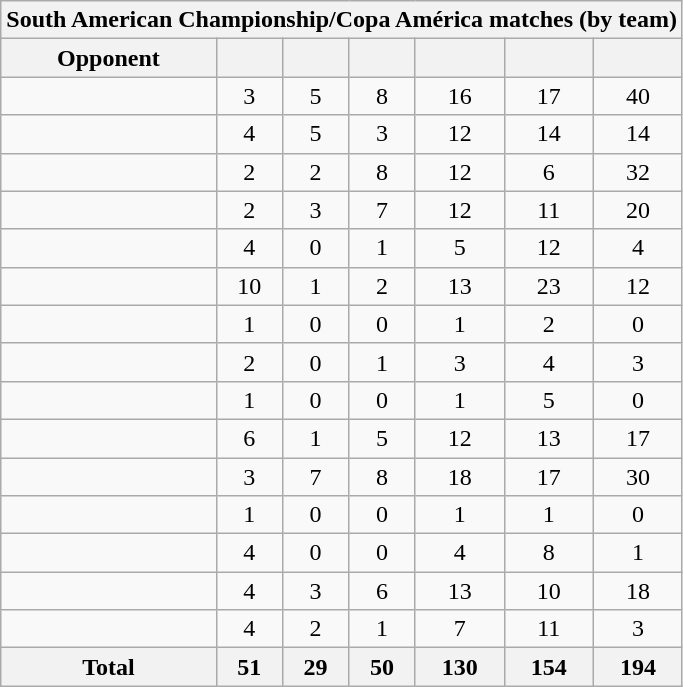<table class="wikitable sortable" style="text-align: center;">
<tr>
<th colspan=7>South American Championship/Copa América matches (by team)</th>
</tr>
<tr>
<th>Opponent</th>
<th></th>
<th></th>
<th></th>
<th></th>
<th></th>
<th></th>
</tr>
<tr>
<td align="left"></td>
<td>3</td>
<td>5</td>
<td>8</td>
<td>16</td>
<td>17</td>
<td>40</td>
</tr>
<tr>
<td align="left"></td>
<td>4</td>
<td>5</td>
<td>3</td>
<td>12</td>
<td>14</td>
<td>14</td>
</tr>
<tr>
<td align="left"></td>
<td>2</td>
<td>2</td>
<td>8</td>
<td>12</td>
<td>6</td>
<td>32</td>
</tr>
<tr>
<td align="left"></td>
<td>2</td>
<td>3</td>
<td>7</td>
<td>12</td>
<td>11</td>
<td>20</td>
</tr>
<tr>
<td align="left"></td>
<td>4</td>
<td>0</td>
<td>1</td>
<td>5</td>
<td>12</td>
<td>4</td>
</tr>
<tr>
<td align="left"></td>
<td>10</td>
<td>1</td>
<td>2</td>
<td>13</td>
<td>23</td>
<td>12</td>
</tr>
<tr>
<td align="left"></td>
<td>1</td>
<td>0</td>
<td>0</td>
<td>1</td>
<td>2</td>
<td>0</td>
</tr>
<tr>
<td align="left"></td>
<td>2</td>
<td>0</td>
<td>1</td>
<td>3</td>
<td>4</td>
<td>3</td>
</tr>
<tr>
<td align="left"></td>
<td>1</td>
<td>0</td>
<td>0</td>
<td>1</td>
<td>5</td>
<td>0</td>
</tr>
<tr>
<td align="left"></td>
<td>6</td>
<td>1</td>
<td>5</td>
<td>12</td>
<td>13</td>
<td>17</td>
</tr>
<tr>
<td align="left"></td>
<td>3</td>
<td>7</td>
<td>8</td>
<td>18</td>
<td>17</td>
<td>30</td>
</tr>
<tr>
<td align="left"></td>
<td>1</td>
<td>0</td>
<td>0</td>
<td>1</td>
<td>1</td>
<td>0</td>
</tr>
<tr>
<td align="left"></td>
<td>4</td>
<td>0</td>
<td>0</td>
<td>4</td>
<td>8</td>
<td>1</td>
</tr>
<tr>
<td align="left"></td>
<td>4</td>
<td>3</td>
<td>6</td>
<td>13</td>
<td>10</td>
<td>18</td>
</tr>
<tr>
<td align="left"></td>
<td>4</td>
<td>2</td>
<td>1</td>
<td>7</td>
<td>11</td>
<td>3</td>
</tr>
<tr>
<th align="left">Total</th>
<th>51</th>
<th>29</th>
<th>50</th>
<th>130</th>
<th>154</th>
<th>194</th>
</tr>
</table>
